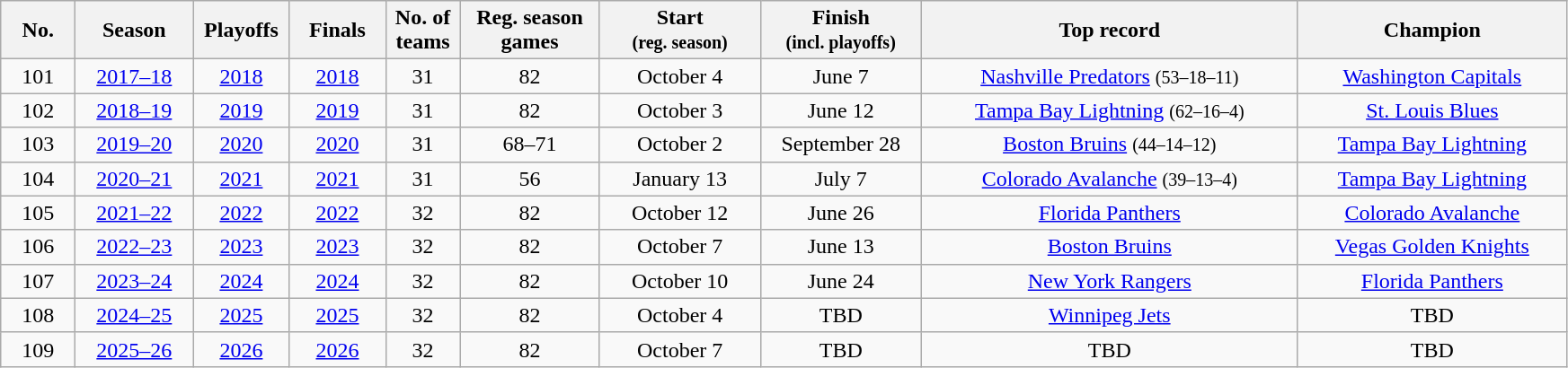<table class="wikitable" style="text-align:center;">
<tr>
<th style="width:3em">No.</th>
<th style="width:5em">Season</th>
<th style="width:4em">Playoffs</th>
<th style="width:4em">Finals</th>
<th style="width:3em">No. of<br>teams</th>
<th style="width:6em">Reg. season<br>games</th>
<th style="width:7em">Start<br><small>(reg. season)</small></th>
<th style="width:7em">Finish<br><small>(incl. playoffs)</small></th>
<th style="width:17em">Top record</th>
<th style="width:12em">Champion</th>
</tr>
<tr>
<td>101</td>
<td><a href='#'>2017–18</a></td>
<td><a href='#'>2018</a></td>
<td><a href='#'>2018</a></td>
<td>31</td>
<td>82</td>
<td>October 4</td>
<td>June 7</td>
<td><a href='#'>Nashville Predators</a> <small>(53–18–11)</small></td>
<td><a href='#'>Washington Capitals</a></td>
</tr>
<tr>
<td>102</td>
<td><a href='#'>2018–19</a></td>
<td><a href='#'>2019</a></td>
<td><a href='#'>2019</a></td>
<td>31</td>
<td>82</td>
<td>October 3</td>
<td>June 12</td>
<td><a href='#'>Tampa Bay Lightning</a> <small>(62–16–4)</small></td>
<td><a href='#'>St. Louis Blues</a></td>
</tr>
<tr>
<td>103</td>
<td><a href='#'>2019–20</a></td>
<td><a href='#'>2020</a></td>
<td><a href='#'>2020</a></td>
<td>31</td>
<td>68–71</td>
<td>October 2</td>
<td>September 28</td>
<td><a href='#'>Boston Bruins</a> <small>(44–14–12)</small></td>
<td><a href='#'>Tampa Bay Lightning</a></td>
</tr>
<tr id="2021">
<td>104</td>
<td><a href='#'>2020–21</a></td>
<td><a href='#'>2021</a></td>
<td><a href='#'>2021</a></td>
<td>31</td>
<td>56</td>
<td>January 13</td>
<td>July 7</td>
<td><a href='#'>Colorado Avalanche</a> <small>(39–13–4)</small></td>
<td><a href='#'>Tampa Bay Lightning</a></td>
</tr>
<tr>
<td>105</td>
<td><a href='#'>2021–22</a></td>
<td><a href='#'>2022</a></td>
<td><a href='#'>2022</a></td>
<td>32</td>
<td>82</td>
<td>October 12</td>
<td>June 26</td>
<td><a href='#'>Florida Panthers</a> </td>
<td><a href='#'>Colorado Avalanche</a></td>
</tr>
<tr>
<td>106</td>
<td><a href='#'>2022–23</a></td>
<td><a href='#'>2023</a></td>
<td><a href='#'>2023</a></td>
<td>32</td>
<td>82</td>
<td>October 7</td>
<td>June 13</td>
<td><a href='#'>Boston Bruins</a> </td>
<td><a href='#'>Vegas Golden Knights</a></td>
</tr>
<tr>
<td>107</td>
<td><a href='#'>2023–24</a></td>
<td><a href='#'>2024</a></td>
<td><a href='#'>2024</a></td>
<td>32</td>
<td>82</td>
<td>October 10</td>
<td>June 24</td>
<td><a href='#'>New York Rangers</a> </td>
<td><a href='#'>Florida Panthers</a></td>
</tr>
<tr>
<td>108</td>
<td><a href='#'>2024–25</a></td>
<td><a href='#'>2025</a></td>
<td><a href='#'>2025</a></td>
<td>32</td>
<td>82</td>
<td>October 4</td>
<td>TBD</td>
<td><a href='#'>Winnipeg Jets</a> </td>
<td>TBD</td>
</tr>
<tr>
<td>109</td>
<td><a href='#'>2025–26</a></td>
<td><a href='#'>2026</a></td>
<td><a href='#'>2026</a></td>
<td>32</td>
<td>82</td>
<td>October 7</td>
<td>TBD</td>
<td>TBD</td>
<td>TBD</td>
</tr>
</table>
